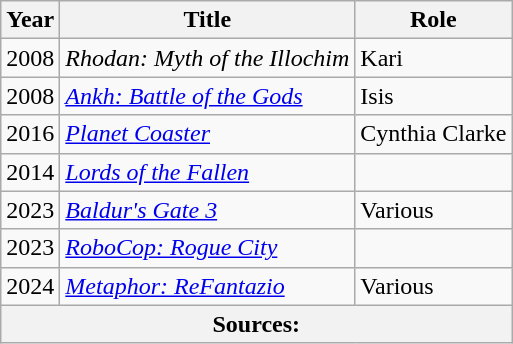<table class="wikitable sortable">
<tr>
<th>Year</th>
<th>Title</th>
<th>Role</th>
</tr>
<tr>
<td>2008</td>
<td><em>Rhodan: Myth of the Illochim</em></td>
<td>Kari</td>
</tr>
<tr>
<td>2008</td>
<td><em><a href='#'>Ankh: Battle of the Gods</a></em></td>
<td>Isis</td>
</tr>
<tr>
<td>2016</td>
<td><em><a href='#'>Planet Coaster</a></em></td>
<td>Cynthia Clarke</td>
</tr>
<tr>
<td>2014</td>
<td><em><a href='#'>Lords of the Fallen</a></em></td>
<td></td>
</tr>
<tr>
<td>2023</td>
<td><em><a href='#'>Baldur's Gate 3</a></em></td>
<td>Various</td>
</tr>
<tr>
<td>2023</td>
<td><em><a href='#'>RoboCop: Rogue City</a></em></td>
<td></td>
</tr>
<tr>
<td>2024</td>
<td><em><a href='#'>Metaphor: ReFantazio</a></em></td>
<td>Various</td>
</tr>
<tr>
<th colspan="3"><strong>Sources</strong>: </th>
</tr>
</table>
